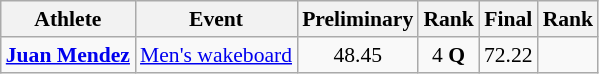<table class="wikitable" style="font-size:90%">
<tr>
<th>Athlete</th>
<th>Event</th>
<th>Preliminary</th>
<th>Rank</th>
<th>Final</th>
<th>Rank</th>
</tr>
<tr align=center>
<td align=left><strong><a href='#'>Juan Mendez</a></strong></td>
<td align=left><a href='#'>Men's wakeboard</a></td>
<td>48.45</td>
<td>4 <strong>Q</strong></td>
<td>72.22</td>
<td></td>
</tr>
</table>
